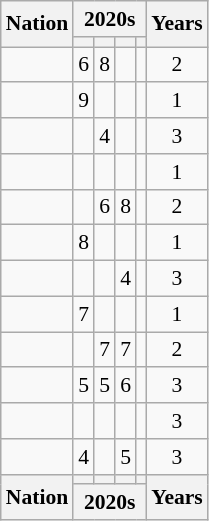<table class="wikitable" style="text-align:center; font-size:90%;">
<tr>
<th rowspan=2>Nation</th>
<th colspan=4>2020s</th>
<th rowspan=2>Years</th>
</tr>
<tr>
<th></th>
<th></th>
<th></th>
<th></th>
</tr>
<tr>
<td align=left></td>
<td>6</td>
<td>8</td>
<td></td>
<td></td>
<td>2</td>
</tr>
<tr>
<td align=left></td>
<td>9</td>
<td></td>
<td></td>
<td></td>
<td>1</td>
</tr>
<tr>
<td align=left></td>
<td></td>
<td>4</td>
<td></td>
<td></td>
<td>3</td>
</tr>
<tr>
<td align=left></td>
<td></td>
<td></td>
<td></td>
<td></td>
<td>1</td>
</tr>
<tr>
<td align=left></td>
<td></td>
<td>6</td>
<td>8</td>
<td></td>
<td>2</td>
</tr>
<tr>
<td align=left></td>
<td>8</td>
<td></td>
<td></td>
<td></td>
<td>1</td>
</tr>
<tr>
<td align=left></td>
<td></td>
<td></td>
<td>4</td>
<td></td>
<td>3</td>
</tr>
<tr>
<td align=left></td>
<td>7</td>
<td></td>
<td></td>
<td></td>
<td>1</td>
</tr>
<tr>
<td align=left></td>
<td></td>
<td>7</td>
<td>7</td>
<td></td>
<td>2</td>
</tr>
<tr>
<td align=left></td>
<td>5</td>
<td>5</td>
<td>6</td>
<td></td>
<td>3</td>
</tr>
<tr>
<td align=left></td>
<td></td>
<td></td>
<td></td>
<td></td>
<td>3</td>
</tr>
<tr>
<td align=left></td>
<td>4</td>
<td></td>
<td>5</td>
<td></td>
<td>3</td>
</tr>
<tr>
<th rowspan=2>Nation</th>
<th></th>
<th></th>
<th></th>
<th></th>
<th rowspan=2>Years</th>
</tr>
<tr>
<th colspan=4>2020s</th>
</tr>
</table>
